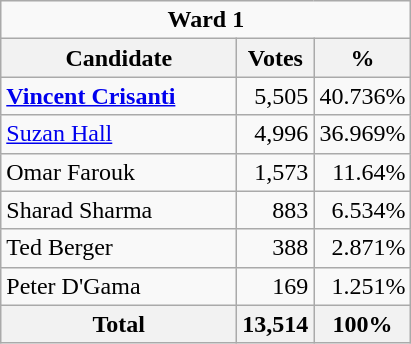<table class="wikitable">
<tr>
<td Colspan="3" align="center"><strong>Ward 1</strong></td>
</tr>
<tr>
<th bgcolor="#DDDDFF" width="150px">Candidate</th>
<th bgcolor="#DDDDFF">Votes</th>
<th bgcolor="#DDDDFF">%</th>
</tr>
<tr>
<td><strong><a href='#'>Vincent Crisanti</a></strong></td>
<td align=right>5,505</td>
<td align=right>40.736%</td>
</tr>
<tr>
<td><a href='#'>Suzan Hall</a></td>
<td align=right>4,996</td>
<td align=right>36.969%</td>
</tr>
<tr>
<td>Omar Farouk</td>
<td align=right>1,573</td>
<td align=right>11.64%</td>
</tr>
<tr>
<td>Sharad Sharma</td>
<td align=right>883</td>
<td align=right>6.534%</td>
</tr>
<tr>
<td>Ted Berger</td>
<td align=right>388</td>
<td align=right>2.871%</td>
</tr>
<tr>
<td>Peter D'Gama</td>
<td align=right>169</td>
<td align=right>1.251%</td>
</tr>
<tr>
<th>Total</th>
<th align=right>13,514</th>
<th align=right>100%</th>
</tr>
</table>
